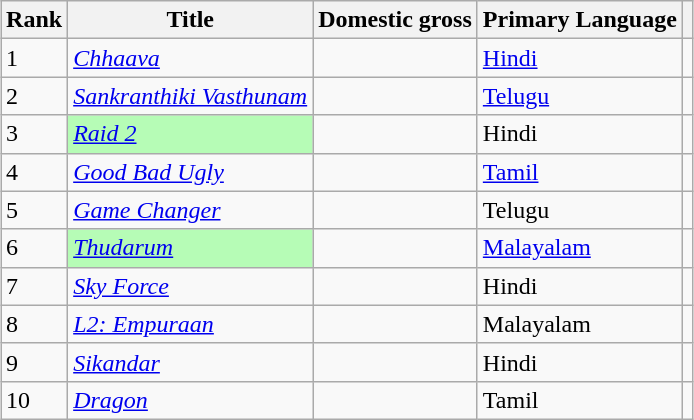<table class="wikitable sortable" style="margin:auto; margin:auto;">
<tr>
<th>Rank</th>
<th>Title</th>
<th>Domestic gross</th>
<th>Primary Language</th>
<th></th>
</tr>
<tr>
<td>1</td>
<td><em><a href='#'>Chhaava</a></em></td>
<td></td>
<td><a href='#'>Hindi</a></td>
<td></td>
</tr>
<tr>
<td>2</td>
<td><em><a href='#'>Sankranthiki Vasthunam</a></em></td>
<td></td>
<td><a href='#'>Telugu</a></td>
<td></td>
</tr>
<tr>
<td>3</td>
<td style="background:#b6fcb6;"><em><a href='#'>Raid 2</a></em></td>
<td></td>
<td>Hindi</td>
<td></td>
</tr>
<tr>
<td>4</td>
<td><em><a href='#'>Good Bad Ugly</a></em></td>
<td></td>
<td><a href='#'>Tamil</a></td>
<td></td>
</tr>
<tr>
<td>5</td>
<td><em><a href='#'>Game Changer</a></em></td>
<td></td>
<td>Telugu</td>
<td></td>
</tr>
<tr>
<td>6</td>
<td style="background:#b6fcb6;"><em><a href='#'>Thudarum</a></em></td>
<td></td>
<td><a href='#'>Malayalam</a></td>
<td></td>
</tr>
<tr>
<td>7</td>
<td><em><a href='#'>Sky Force</a></em></td>
<td></td>
<td>Hindi</td>
<td></td>
</tr>
<tr>
<td>8</td>
<td><em><a href='#'>L2: Empuraan</a></em></td>
<td></td>
<td>Malayalam</td>
<td></td>
</tr>
<tr>
<td>9</td>
<td><em><a href='#'>Sikandar</a></em></td>
<td></td>
<td>Hindi</td>
<td></td>
</tr>
<tr>
<td>10</td>
<td><em><a href='#'>Dragon</a></em></td>
<td></td>
<td>Tamil</td>
<td></td>
</tr>
</table>
